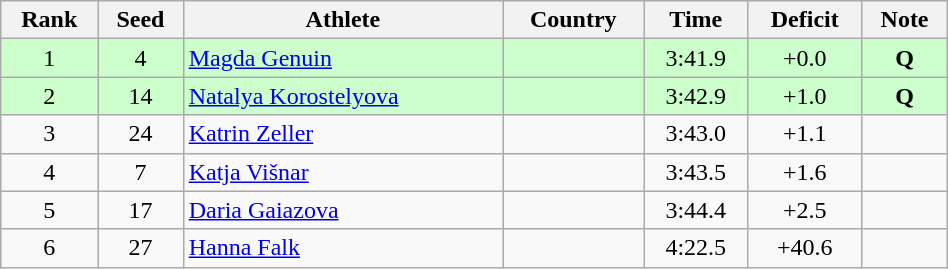<table class="wikitable sortable" style="text-align:center" width=50%>
<tr>
<th>Rank</th>
<th>Seed</th>
<th>Athlete</th>
<th>Country</th>
<th>Time</th>
<th>Deficit</th>
<th>Note</th>
</tr>
<tr bgcolor="#ccffcc">
<td>1</td>
<td>4</td>
<td align="left"><a href='#'>Magda Genuin</a></td>
<td align="left"></td>
<td>3:41.9</td>
<td>+0.0</td>
<td><strong>Q</strong></td>
</tr>
<tr bgcolor="#ccffcc">
<td>2</td>
<td>14</td>
<td align="left"><a href='#'>Natalya Korostelyova</a></td>
<td align="left"></td>
<td>3:42.9</td>
<td>+1.0</td>
<td><strong>Q</strong></td>
</tr>
<tr>
<td>3</td>
<td>24</td>
<td align="left"><a href='#'>Katrin Zeller</a></td>
<td align="left"></td>
<td>3:43.0</td>
<td>+1.1</td>
<td></td>
</tr>
<tr>
<td>4</td>
<td>7</td>
<td align="left"><a href='#'>Katja Višnar</a></td>
<td align="left"></td>
<td>3:43.5</td>
<td>+1.6</td>
<td></td>
</tr>
<tr>
<td>5</td>
<td>17</td>
<td align="left"><a href='#'>Daria Gaiazova</a></td>
<td align="left"></td>
<td>3:44.4</td>
<td>+2.5</td>
<td></td>
</tr>
<tr>
<td>6</td>
<td>27</td>
<td align="left"><a href='#'>Hanna Falk</a></td>
<td align="left"></td>
<td>4:22.5</td>
<td>+40.6</td>
<td></td>
</tr>
</table>
